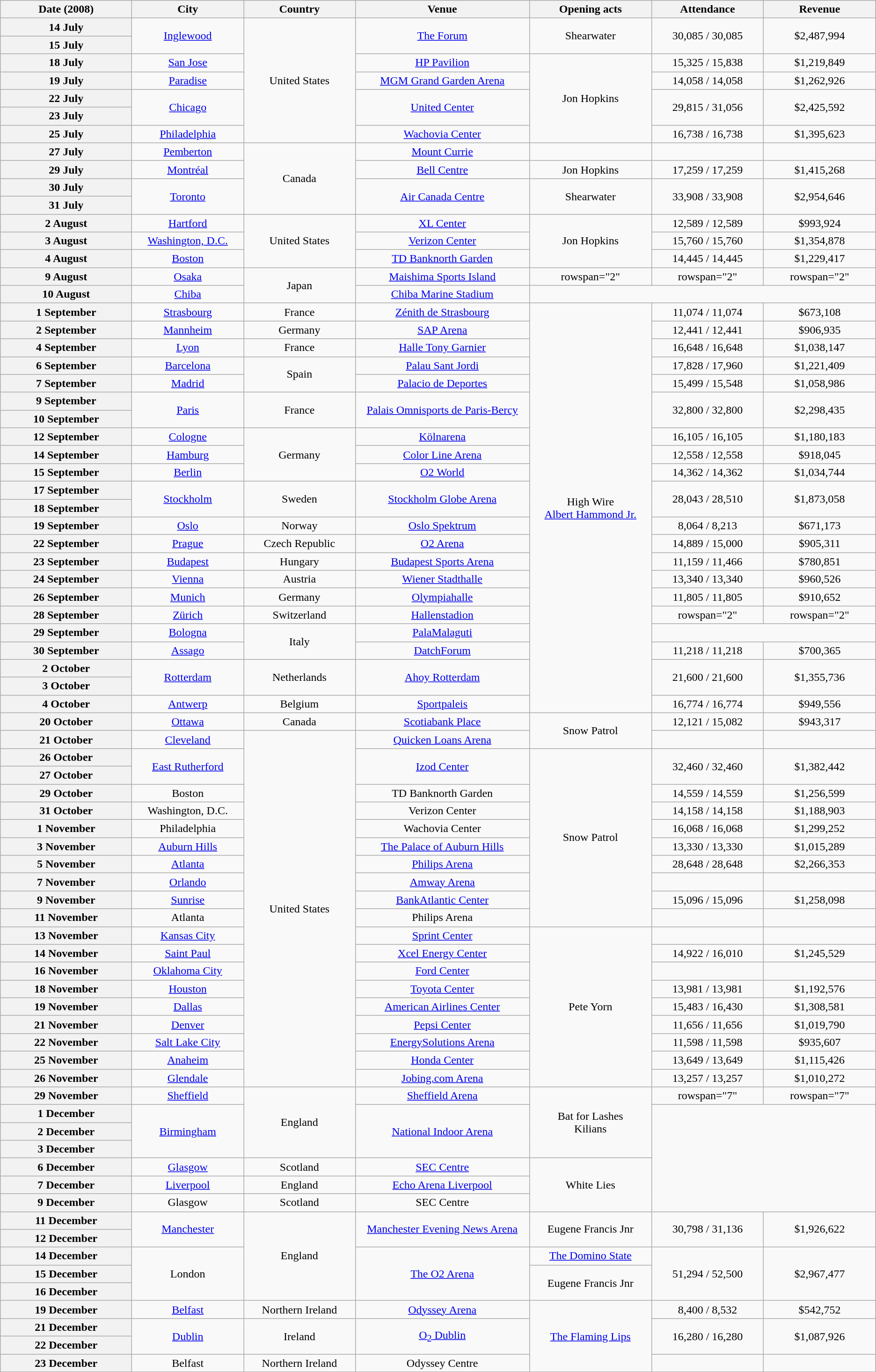<table class="wikitable plainrowheaders" style="text-align:center;">
<tr>
<th scope="col" style="width:12em;">Date (2008)</th>
<th scope="col" style="width:10em;">City</th>
<th scope="col" style="width:10em;">Country</th>
<th scope="col" style="width:16em;">Venue</th>
<th scope="col" style="width:11em;">Opening acts</th>
<th scope="col" style="width:10em;">Attendance</th>
<th scope="col" style="width:10em;">Revenue</th>
</tr>
<tr>
<th scope="row" style="text-align:center;">14 July</th>
<td rowspan="2"><a href='#'>Inglewood</a></td>
<td rowspan="7">United States</td>
<td rowspan="2"><a href='#'>The Forum</a></td>
<td rowspan="2">Shearwater</td>
<td rowspan="2">30,085 / 30,085</td>
<td rowspan="2">$2,487,994</td>
</tr>
<tr>
<th scope="row" style="text-align:center;">15 July</th>
</tr>
<tr>
<th scope="row" style="text-align:center;">18 July</th>
<td><a href='#'>San Jose</a></td>
<td><a href='#'>HP Pavilion</a></td>
<td rowspan="5">Jon Hopkins</td>
<td>15,325 / 15,838</td>
<td>$1,219,849</td>
</tr>
<tr>
<th scope="row" style="text-align:center;">19 July</th>
<td><a href='#'>Paradise</a></td>
<td><a href='#'>MGM Grand Garden Arena</a></td>
<td>14,058 / 14,058</td>
<td>$1,262,926</td>
</tr>
<tr>
<th scope="row" style="text-align:center;">22 July</th>
<td rowspan="2"><a href='#'>Chicago</a></td>
<td rowspan="2"><a href='#'>United Center</a></td>
<td rowspan="2">29,815 / 31,056</td>
<td rowspan="2">$2,425,592</td>
</tr>
<tr>
<th scope="row" style="text-align:center;">23 July</th>
</tr>
<tr>
<th scope="row" style="text-align:center;">25 July</th>
<td><a href='#'>Philadelphia</a></td>
<td><a href='#'>Wachovia Center</a></td>
<td>16,738 / 16,738</td>
<td>$1,395,623</td>
</tr>
<tr>
<th scope="row" style="text-align:center;">27 July</th>
<td><a href='#'>Pemberton</a></td>
<td rowspan="4">Canada</td>
<td><a href='#'>Mount Currie</a></td>
<td></td>
<td></td>
<td></td>
</tr>
<tr>
<th scope="row" style="text-align:center;">29 July</th>
<td><a href='#'>Montréal</a></td>
<td><a href='#'>Bell Centre</a></td>
<td>Jon Hopkins</td>
<td>17,259 / 17,259</td>
<td>$1,415,268</td>
</tr>
<tr>
<th scope="row" style="text-align:center;">30 July</th>
<td rowspan="2"><a href='#'>Toronto</a></td>
<td rowspan="2"><a href='#'>Air Canada Centre</a></td>
<td rowspan="2">Shearwater</td>
<td rowspan="2">33,908 / 33,908</td>
<td rowspan="2">$2,954,646</td>
</tr>
<tr>
<th scope="row" style="text-align:center;">31 July</th>
</tr>
<tr>
<th scope="row" style="text-align:center;">2 August</th>
<td><a href='#'>Hartford</a></td>
<td rowspan="3">United States</td>
<td><a href='#'>XL Center</a></td>
<td rowspan="3">Jon Hopkins</td>
<td>12,589 / 12,589</td>
<td>$993,924</td>
</tr>
<tr>
<th scope="row" style="text-align:center;">3 August</th>
<td><a href='#'>Washington, D.C.</a></td>
<td><a href='#'>Verizon Center</a></td>
<td>15,760 / 15,760</td>
<td>$1,354,878</td>
</tr>
<tr>
<th scope="row" style="text-align:center;">4 August</th>
<td><a href='#'>Boston</a></td>
<td><a href='#'>TD Banknorth Garden</a></td>
<td>14,445 / 14,445</td>
<td>$1,229,417</td>
</tr>
<tr>
<th scope="row" style="text-align:center;">9 August</th>
<td><a href='#'>Osaka</a></td>
<td rowspan="2">Japan</td>
<td><a href='#'>Maishima Sports Island</a></td>
<td>rowspan="2" </td>
<td>rowspan="2" </td>
<td>rowspan="2" </td>
</tr>
<tr>
<th scope="row" style="text-align:center;">10 August</th>
<td><a href='#'>Chiba</a></td>
<td><a href='#'>Chiba Marine Stadium</a></td>
</tr>
<tr>
<th scope="row" style="text-align:center;">1 September</th>
<td><a href='#'>Strasbourg</a></td>
<td>France</td>
<td><a href='#'>Zénith de Strasbourg</a></td>
<td rowspan="23">High Wire<br><a href='#'>Albert Hammond Jr.</a></td>
<td>11,074 / 11,074</td>
<td>$673,108</td>
</tr>
<tr>
<th scope="row" style="text-align:center;">2 September</th>
<td><a href='#'>Mannheim</a></td>
<td>Germany</td>
<td><a href='#'>SAP Arena</a></td>
<td>12,441 / 12,441</td>
<td>$906,935</td>
</tr>
<tr>
<th scope="row" style="text-align:center;">4 September</th>
<td><a href='#'>Lyon</a></td>
<td>France</td>
<td><a href='#'>Halle Tony Garnier</a></td>
<td>16,648 / 16,648</td>
<td>$1,038,147</td>
</tr>
<tr>
<th scope="row" style="text-align:center;">6 September</th>
<td><a href='#'>Barcelona</a></td>
<td rowspan="2">Spain</td>
<td><a href='#'>Palau Sant Jordi</a></td>
<td>17,828 / 17,960</td>
<td>$1,221,409</td>
</tr>
<tr>
<th scope="row" style="text-align:center;">7 September</th>
<td><a href='#'>Madrid</a></td>
<td><a href='#'>Palacio de Deportes</a></td>
<td>15,499 / 15,548</td>
<td>$1,058,986</td>
</tr>
<tr>
<th scope="row" style="text-align:center;">9 September</th>
<td rowspan="2"><a href='#'>Paris</a></td>
<td rowspan="2">France</td>
<td rowspan="2"><a href='#'>Palais Omnisports de Paris-Bercy</a></td>
<td rowspan="2">32,800 / 32,800</td>
<td rowspan="2">$2,298,435</td>
</tr>
<tr>
<th scope="row" style="text-align:center;">10 September</th>
</tr>
<tr>
<th scope="row" style="text-align:center;">12 September</th>
<td><a href='#'>Cologne</a></td>
<td rowspan="3">Germany</td>
<td><a href='#'>Kölnarena</a></td>
<td>16,105 / 16,105</td>
<td>$1,180,183</td>
</tr>
<tr>
<th scope="row" style="text-align:center;">14 September</th>
<td><a href='#'>Hamburg</a></td>
<td><a href='#'>Color Line Arena</a></td>
<td>12,558 / 12,558</td>
<td>$918,045</td>
</tr>
<tr>
<th scope="row" style="text-align:center;">15 September</th>
<td><a href='#'>Berlin</a></td>
<td><a href='#'>O2 World</a></td>
<td>14,362 / 14,362</td>
<td>$1,034,744</td>
</tr>
<tr>
<th scope="row" style="text-align:center;">17 September</th>
<td rowspan="2"><a href='#'>Stockholm</a></td>
<td rowspan="2">Sweden</td>
<td rowspan="2"><a href='#'>Stockholm Globe Arena</a></td>
<td rowspan="2">28,043 / 28,510</td>
<td rowspan="2">$1,873,058</td>
</tr>
<tr>
<th scope="row" style="text-align:center;">18 September</th>
</tr>
<tr>
<th scope="row" style="text-align:center;">19 September</th>
<td><a href='#'>Oslo</a></td>
<td>Norway</td>
<td><a href='#'>Oslo Spektrum</a></td>
<td>8,064 / 8,213</td>
<td>$671,173</td>
</tr>
<tr>
<th scope="row" style="text-align:center;">22 September</th>
<td><a href='#'>Prague</a></td>
<td>Czech Republic</td>
<td><a href='#'>O2 Arena</a></td>
<td>14,889 / 15,000</td>
<td>$905,311</td>
</tr>
<tr>
<th scope="row" style="text-align:center;">23 September</th>
<td><a href='#'>Budapest</a></td>
<td>Hungary</td>
<td><a href='#'>Budapest Sports Arena</a></td>
<td>11,159 / 11,466</td>
<td>$780,851</td>
</tr>
<tr>
<th scope="row" style="text-align:center;">24 September</th>
<td><a href='#'>Vienna</a></td>
<td>Austria</td>
<td><a href='#'>Wiener Stadthalle</a></td>
<td>13,340 / 13,340</td>
<td>$960,526</td>
</tr>
<tr>
<th scope="row" style="text-align:center;">26 September</th>
<td><a href='#'>Munich</a></td>
<td>Germany</td>
<td><a href='#'>Olympiahalle</a></td>
<td>11,805 / 11,805</td>
<td>$910,652</td>
</tr>
<tr>
<th scope="row" style="text-align:center;">28 September</th>
<td><a href='#'>Zürich</a></td>
<td>Switzerland</td>
<td><a href='#'>Hallenstadion</a></td>
<td>rowspan="2" </td>
<td>rowspan="2" </td>
</tr>
<tr>
<th scope="row" style="text-align:center;">29 September</th>
<td><a href='#'>Bologna</a></td>
<td rowspan="2">Italy</td>
<td><a href='#'>PalaMalaguti</a></td>
</tr>
<tr>
<th scope="row" style="text-align:center;">30 September</th>
<td><a href='#'>Assago</a></td>
<td><a href='#'>DatchForum</a></td>
<td>11,218 / 11,218</td>
<td>$700,365</td>
</tr>
<tr>
<th scope="row" style="text-align:center;">2 October</th>
<td rowspan="2"><a href='#'>Rotterdam</a></td>
<td rowspan="2">Netherlands</td>
<td rowspan="2"><a href='#'>Ahoy Rotterdam</a></td>
<td rowspan="2">21,600 / 21,600</td>
<td rowspan="2">$1,355,736</td>
</tr>
<tr>
<th scope="row" style="text-align:center;">3 October</th>
</tr>
<tr>
<th scope="row" style="text-align:center;">4 October</th>
<td><a href='#'>Antwerp</a></td>
<td>Belgium</td>
<td><a href='#'>Sportpaleis</a></td>
<td>16,774 / 16,774</td>
<td>$949,556</td>
</tr>
<tr>
<th scope="row" style="text-align:center;">20 October</th>
<td><a href='#'>Ottawa</a></td>
<td>Canada</td>
<td><a href='#'>Scotiabank Place</a></td>
<td rowspan="2">Snow Patrol</td>
<td>12,121 / 15,082</td>
<td>$943,317</td>
</tr>
<tr>
<th scope="row" style="text-align:center;">21 October</th>
<td><a href='#'>Cleveland</a></td>
<td rowspan="20">United States</td>
<td><a href='#'>Quicken Loans Arena</a></td>
<td></td>
<td></td>
</tr>
<tr>
<th scope="row" style="text-align:center;">26 October</th>
<td rowspan="2"><a href='#'>East Rutherford</a></td>
<td rowspan="2"><a href='#'>Izod Center</a></td>
<td rowspan="10">Snow Patrol</td>
<td rowspan="2">32,460 / 32,460</td>
<td rowspan="2">$1,382,442</td>
</tr>
<tr>
<th scope="row" style="text-align:center;">27 October</th>
</tr>
<tr>
<th scope="row" style="text-align:center;">29 October</th>
<td>Boston</td>
<td>TD Banknorth Garden</td>
<td>14,559 / 14,559</td>
<td>$1,256,599</td>
</tr>
<tr>
<th scope="row" style="text-align:center;">31 October</th>
<td>Washington, D.C.</td>
<td>Verizon Center</td>
<td>14,158 / 14,158</td>
<td>$1,188,903</td>
</tr>
<tr>
<th scope="row" style="text-align:center;">1 November</th>
<td>Philadelphia</td>
<td>Wachovia Center</td>
<td>16,068 / 16,068</td>
<td>$1,299,252</td>
</tr>
<tr>
<th scope="row" style="text-align:center;">3 November</th>
<td><a href='#'>Auburn Hills</a></td>
<td><a href='#'>The Palace of Auburn Hills</a></td>
<td>13,330 / 13,330</td>
<td>$1,015,289</td>
</tr>
<tr>
<th scope="row" style="text-align:center;">5 November</th>
<td><a href='#'>Atlanta</a></td>
<td><a href='#'>Philips Arena</a></td>
<td>28,648 / 28,648</td>
<td>$2,266,353</td>
</tr>
<tr>
<th scope="row" style="text-align:center;">7 November</th>
<td><a href='#'>Orlando</a></td>
<td><a href='#'>Amway Arena</a></td>
<td></td>
<td></td>
</tr>
<tr>
<th scope="row" style="text-align:center;">9 November</th>
<td><a href='#'>Sunrise</a></td>
<td><a href='#'>BankAtlantic Center</a></td>
<td>15,096 / 15,096</td>
<td>$1,258,098</td>
</tr>
<tr>
<th scope="row" style="text-align:center;">11 November</th>
<td>Atlanta</td>
<td>Philips Arena</td>
<td></td>
<td></td>
</tr>
<tr>
<th scope="row" style="text-align:center;">13 November</th>
<td><a href='#'>Kansas City</a></td>
<td><a href='#'>Sprint Center</a></td>
<td rowspan="9">Pete Yorn</td>
<td></td>
<td></td>
</tr>
<tr>
<th scope="row" style="text-align:center;">14 November</th>
<td><a href='#'>Saint Paul</a></td>
<td><a href='#'>Xcel Energy Center</a></td>
<td>14,922 / 16,010</td>
<td>$1,245,529</td>
</tr>
<tr>
<th scope="row" style="text-align:center;">16 November</th>
<td><a href='#'>Oklahoma City</a></td>
<td><a href='#'>Ford Center</a></td>
<td></td>
<td></td>
</tr>
<tr>
<th scope="row" style="text-align:center;">18 November</th>
<td><a href='#'>Houston</a></td>
<td><a href='#'>Toyota Center</a></td>
<td>13,981 / 13,981</td>
<td>$1,192,576</td>
</tr>
<tr>
<th scope="row" style="text-align:center;">19 November</th>
<td><a href='#'>Dallas</a></td>
<td><a href='#'>American Airlines Center</a></td>
<td>15,483 / 16,430</td>
<td>$1,308,581</td>
</tr>
<tr>
<th scope="row" style="text-align:center;">21 November</th>
<td><a href='#'>Denver</a></td>
<td><a href='#'>Pepsi Center</a></td>
<td>11,656 / 11,656</td>
<td>$1,019,790</td>
</tr>
<tr>
<th scope="row" style="text-align:center;">22 November</th>
<td><a href='#'>Salt Lake City</a></td>
<td><a href='#'>EnergySolutions Arena</a></td>
<td>11,598 / 11,598</td>
<td>$935,607</td>
</tr>
<tr>
<th scope="row" style="text-align:center;">25 November</th>
<td><a href='#'>Anaheim</a></td>
<td><a href='#'>Honda Center</a></td>
<td>13,649 / 13,649</td>
<td>$1,115,426</td>
</tr>
<tr>
<th scope="row" style="text-align:center;">26 November</th>
<td><a href='#'>Glendale</a></td>
<td><a href='#'>Jobing.com Arena</a></td>
<td>13,257 / 13,257</td>
<td>$1,010,272</td>
</tr>
<tr>
<th scope="row" style="text-align:center;">29 November</th>
<td><a href='#'>Sheffield</a></td>
<td rowspan="4">England</td>
<td><a href='#'>Sheffield Arena</a></td>
<td rowspan="4">Bat for Lashes<br>Kilians</td>
<td>rowspan="7" </td>
<td>rowspan="7" </td>
</tr>
<tr>
<th scope="row" style="text-align:center;">1 December</th>
<td rowspan="3"><a href='#'>Birmingham</a></td>
<td rowspan="3"><a href='#'>National Indoor Arena</a></td>
</tr>
<tr>
<th scope="row" style="text-align:center;">2 December</th>
</tr>
<tr>
<th scope="row" style="text-align:center;">3 December</th>
</tr>
<tr>
<th scope="row" style="text-align:center;">6 December</th>
<td><a href='#'>Glasgow</a></td>
<td>Scotland</td>
<td><a href='#'>SEC Centre</a></td>
<td rowspan="3">White Lies</td>
</tr>
<tr>
<th scope="row" style="text-align:center;">7 December</th>
<td><a href='#'>Liverpool</a></td>
<td>England</td>
<td><a href='#'>Echo Arena Liverpool</a></td>
</tr>
<tr>
<th scope="row" style="text-align:center;">9 December</th>
<td>Glasgow</td>
<td>Scotland</td>
<td>SEC Centre</td>
</tr>
<tr>
<th scope="row" style="text-align:center;">11 December</th>
<td rowspan="2"><a href='#'>Manchester</a></td>
<td rowspan="5">England</td>
<td rowspan="2"><a href='#'>Manchester Evening News Arena</a></td>
<td rowspan="2">Eugene Francis Jnr</td>
<td rowspan="2">30,798 / 31,136</td>
<td rowspan="2">$1,926,622</td>
</tr>
<tr>
<th scope="row" style="text-align:center;">12 December</th>
</tr>
<tr>
<th scope="row" style="text-align:center;">14 December</th>
<td rowspan="3">London</td>
<td rowspan="3"><a href='#'>The O2 Arena</a></td>
<td><a href='#'>The Domino State</a></td>
<td rowspan="3">51,294 / 52,500</td>
<td rowspan="3">$2,967,477</td>
</tr>
<tr>
<th scope="row" style="text-align:center;">15 December</th>
<td rowspan="2">Eugene Francis Jnr</td>
</tr>
<tr>
<th scope="row" style="text-align:center;">16 December</th>
</tr>
<tr>
<th scope="row" style="text-align:center;">19 December</th>
<td><a href='#'>Belfast</a></td>
<td>Northern Ireland</td>
<td><a href='#'>Odyssey Arena</a></td>
<td rowspan="4"><a href='#'>The Flaming Lips</a></td>
<td>8,400 / 8,532</td>
<td>$542,752</td>
</tr>
<tr>
<th scope="row" style="text-align:center;">21 December</th>
<td rowspan="2"><a href='#'>Dublin</a></td>
<td rowspan="2">Ireland</td>
<td rowspan="2"><a href='#'>O<sub>2</sub> Dublin</a></td>
<td rowspan="2">16,280 / 16,280</td>
<td rowspan="2">$1,087,926</td>
</tr>
<tr>
<th scope="row" style="text-align:center;">22 December</th>
</tr>
<tr>
<th scope="row" style="text-align:center;">23 December</th>
<td>Belfast</td>
<td>Northern Ireland</td>
<td>Odyssey Centre</td>
<td></td>
<td></td>
</tr>
</table>
